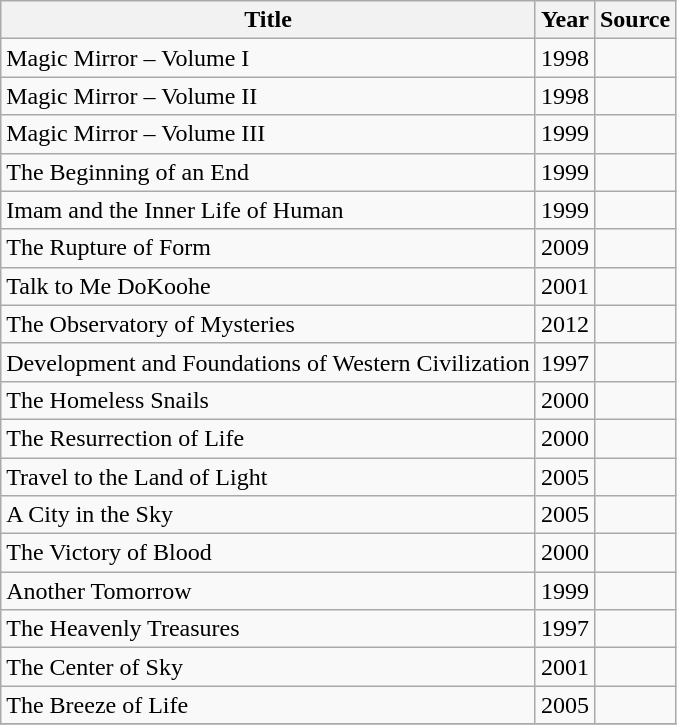<table class="wikitable">
<tr>
<th>Title</th>
<th>Year</th>
<th>Source</th>
</tr>
<tr>
<td>Magic Mirror – Volume I</td>
<td>1998</td>
<td></td>
</tr>
<tr>
<td>Magic Mirror – Volume II</td>
<td>1998</td>
<td></td>
</tr>
<tr>
<td>Magic Mirror – Volume III</td>
<td>1999</td>
<td></td>
</tr>
<tr>
<td>The Beginning of an End</td>
<td>1999</td>
<td></td>
</tr>
<tr>
<td>Imam and the Inner Life of Human</td>
<td>1999</td>
<td></td>
</tr>
<tr>
<td>The Rupture of Form</td>
<td>2009</td>
<td></td>
</tr>
<tr>
<td>Talk to Me DoKoohe</td>
<td>2001</td>
<td></td>
</tr>
<tr>
<td>The Observatory of Mysteries</td>
<td>2012</td>
<td></td>
</tr>
<tr>
<td>Development and Foundations of Western Civilization</td>
<td>1997</td>
<td></td>
</tr>
<tr>
<td>The Homeless Snails</td>
<td>2000</td>
<td></td>
</tr>
<tr>
<td>The Resurrection of Life</td>
<td>2000</td>
<td></td>
</tr>
<tr>
<td>Travel to the Land of Light</td>
<td>2005</td>
<td></td>
</tr>
<tr>
<td>A City in the Sky</td>
<td>2005</td>
<td></td>
</tr>
<tr>
<td>The Victory of Blood</td>
<td>2000</td>
<td></td>
</tr>
<tr>
<td>Another Tomorrow</td>
<td>1999</td>
<td></td>
</tr>
<tr>
<td>The Heavenly Treasures</td>
<td>1997</td>
<td></td>
</tr>
<tr>
<td>The Center of Sky</td>
<td>2001</td>
<td></td>
</tr>
<tr>
<td>The Breeze of Life</td>
<td>2005</td>
<td></td>
</tr>
<tr>
</tr>
</table>
